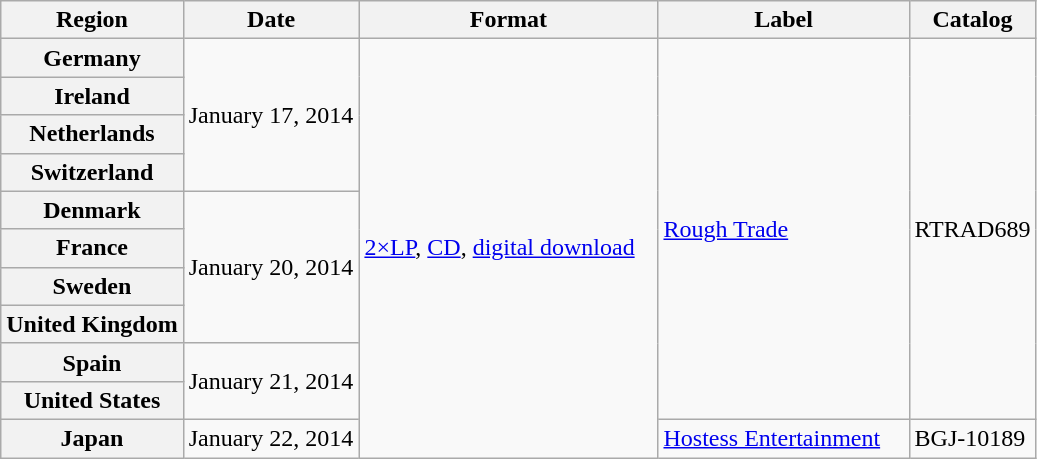<table class="wikitable plainrowheaders" style="text-align:left">
<tr>
<th scope="col">Region</th>
<th scope="col">Date</th>
<th scope="col" style="width:12em">Format</th>
<th scope="col" style="width:10em">Label</th>
<th scope="col">Catalog</th>
</tr>
<tr>
<th scope="row">Germany</th>
<td rowspan="4">January 17, 2014</td>
<td rowspan="11"><a href='#'>2×LP</a>, <a href='#'>CD</a>, <a href='#'>digital download</a></td>
<td rowspan="10"><a href='#'>Rough Trade</a></td>
<td rowspan="10">RTRAD689</td>
</tr>
<tr>
<th scope="row">Ireland</th>
</tr>
<tr>
<th scope="row">Netherlands</th>
</tr>
<tr>
<th scope="row">Switzerland</th>
</tr>
<tr>
<th scope="row">Denmark</th>
<td rowspan="4">January 20, 2014</td>
</tr>
<tr>
<th scope="row">France</th>
</tr>
<tr>
<th scope="row">Sweden</th>
</tr>
<tr>
<th scope="row">United Kingdom</th>
</tr>
<tr>
<th scope="row">Spain</th>
<td rowspan="2">January 21, 2014</td>
</tr>
<tr>
<th scope="row">United States</th>
</tr>
<tr>
<th scope="row">Japan</th>
<td>January 22, 2014</td>
<td><a href='#'>Hostess Entertainment</a></td>
<td>BGJ-10189</td>
</tr>
</table>
